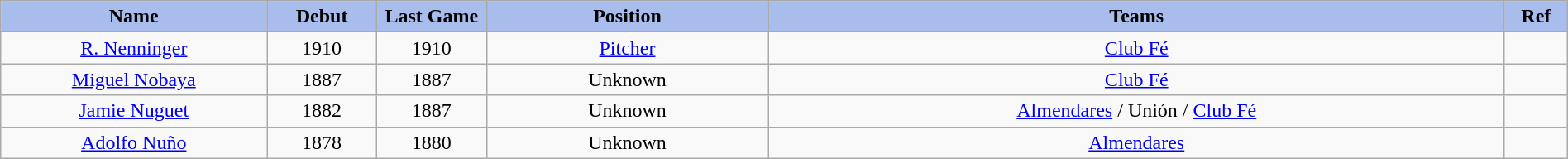<table class="wikitable" style="width: 100%">
<tr>
<th style="background:#a8bdec; width:17%;">Name</th>
<th style="width:7%; background:#a8bdec;">Debut</th>
<th style="width:7%; background:#a8bdec;">Last Game</th>
<th style="width:18%; background:#a8bdec;">Position</th>
<th style="width:47%; background:#a8bdec;">Teams</th>
<th style="width:4%; background:#a8bdec;">Ref</th>
</tr>
<tr align=center>
<td><a href='#'>R. Nenninger</a></td>
<td>1910</td>
<td>1910</td>
<td><a href='#'>Pitcher</a></td>
<td><a href='#'>Club Fé</a></td>
<td></td>
</tr>
<tr align=center>
<td><a href='#'>Miguel Nobaya</a></td>
<td>1887</td>
<td>1887</td>
<td>Unknown</td>
<td><a href='#'>Club Fé</a></td>
<td></td>
</tr>
<tr align=center>
<td><a href='#'>Jamie Nuguet</a></td>
<td>1882</td>
<td>1887</td>
<td>Unknown</td>
<td><a href='#'>Almendares</a> / Unión / <a href='#'>Club Fé</a></td>
<td></td>
</tr>
<tr align=center>
<td><a href='#'>Adolfo Nuño</a></td>
<td>1878</td>
<td>1880</td>
<td>Unknown</td>
<td><a href='#'>Almendares</a></td>
<td></td>
</tr>
</table>
